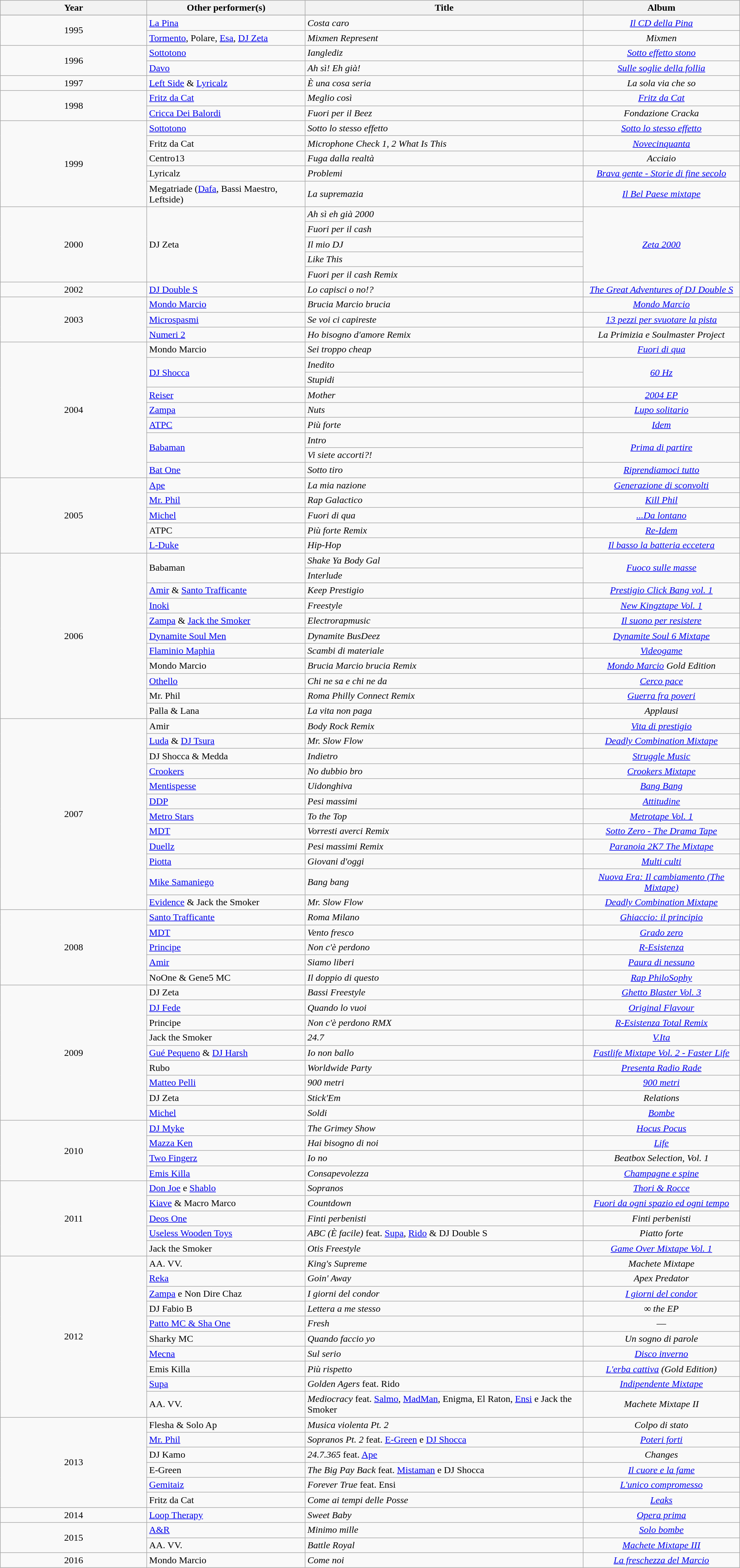<table class="wikitable plainrowheaders" style="text-align:center;">
<tr>
<th scope="col" style="width:15em;">Year</th>
<th scope="col">Other performer(s)</th>
<th scope="col">Title</th>
<th scope="col">Album</th>
</tr>
<tr>
</tr>
<tr>
<td rowspan="2">1995</td>
<td align="left"><a href='#'>La Pina</a></td>
<td align="left"><em>Costa caro</em></td>
<td><em><a href='#'>Il CD della Pina</a></em></td>
</tr>
<tr>
<td align="left"><a href='#'>Tormento</a>, Polare, <a href='#'>Esa</a>, <a href='#'>DJ Zeta</a></td>
<td align="left"><em>Mixmen Represent</em></td>
<td><em>Mixmen</em></td>
</tr>
<tr>
<td rowspan="2">1996</td>
<td align="left"><a href='#'>Sottotono</a></td>
<td align="left"><em>Ianglediz</em></td>
<td><em><a href='#'>Sotto effetto stono</a></em></td>
</tr>
<tr>
<td align="left"><a href='#'>Davo</a></td>
<td align="left"><em>Ah sì! Eh già!</em></td>
<td><em><a href='#'>Sulle soglie della follia</a></em></td>
</tr>
<tr>
<td>1997</td>
<td align="left"><a href='#'>Left Side</a> & <a href='#'>Lyricalz</a></td>
<td align="left"><em>È una cosa seria</em></td>
<td><em>La sola via che so</em></td>
</tr>
<tr>
<td rowspan="2">1998</td>
<td align="left"><a href='#'>Fritz da Cat</a></td>
<td align="left"><em>Meglio così</em></td>
<td><em><a href='#'>Fritz da Cat</a></em></td>
</tr>
<tr>
<td align="left"><a href='#'>Cricca Dei Balordi</a></td>
<td align="left"><em>Fuori per il Beez</em></td>
<td><em>Fondazione Cracka</em></td>
</tr>
<tr>
<td rowspan="5">1999</td>
<td align="left"><a href='#'>Sottotono</a></td>
<td align="left"><em>Sotto lo stesso effetto</em></td>
<td><em><a href='#'>Sotto lo stesso effetto</a></em></td>
</tr>
<tr>
<td align="left">Fritz da Cat</td>
<td align="left"><em>Microphone Check 1, 2 What Is This</em></td>
<td><em><a href='#'>Novecinquanta</a></em></td>
</tr>
<tr>
<td align="left">Centro13</td>
<td align="left"><em>Fuga dalla realtà</em></td>
<td><em>Acciaio</em></td>
</tr>
<tr>
<td align="left">Lyricalz</td>
<td align="left"><em>Problemi</em></td>
<td><em><a href='#'>Brava gente - Storie di fine secolo</a></em></td>
</tr>
<tr>
<td align="left">Megatriade (<a href='#'>Dafa</a>, Bassi Maestro, Leftside)</td>
<td align="left"><em>La supremazia</em></td>
<td><em><a href='#'>Il Bel Paese mixtape</a></em></td>
</tr>
<tr>
<td rowspan="5">2000</td>
<td align="left" rowspan="5">DJ Zeta</td>
<td align="left"><em>Ah sì eh già 2000</em></td>
<td rowspan="5"><em><a href='#'>Zeta 2000</a></em></td>
</tr>
<tr>
<td align="left"><em>Fuori per il cash</em></td>
</tr>
<tr>
<td align="left"><em>Il mio DJ</em></td>
</tr>
<tr>
<td align="left"><em>Like This</em></td>
</tr>
<tr>
<td align="left"><em>Fuori per il cash Remix</em></td>
</tr>
<tr>
<td>2002</td>
<td align="left"><a href='#'>DJ Double S</a></td>
<td align="left"><em>Lo capisci o no!?</em></td>
<td><em><a href='#'>The Great Adventures of DJ Double S</a></em></td>
</tr>
<tr>
<td rowspan="3">2003</td>
<td align="left"><a href='#'>Mondo Marcio</a></td>
<td align="left"><em>Brucia Marcio brucia</em></td>
<td><em><a href='#'>Mondo Marcio</a></em></td>
</tr>
<tr>
<td align="left"><a href='#'>Microspasmi</a></td>
<td align="left"><em>Se voi ci capireste</em></td>
<td><em><a href='#'>13 pezzi per svuotare la pista</a></em></td>
</tr>
<tr>
<td align="left"><a href='#'>Numeri 2</a></td>
<td align="left"><em>Ho bisogno d'amore Remix</em></td>
<td><em>La Primizia e Soulmaster Project</em></td>
</tr>
<tr>
<td rowspan="9">2004</td>
<td align="left">Mondo Marcio</td>
<td align="left"><em>Sei troppo cheap</em></td>
<td><em><a href='#'>Fuori di qua</a></em></td>
</tr>
<tr>
<td align="left" rowspan="2"><a href='#'>DJ Shocca</a></td>
<td align="left"><em>Inedito</em></td>
<td rowspan="2"><em><a href='#'>60 Hz</a></em></td>
</tr>
<tr>
<td align="left"><em>Stupidi</em></td>
</tr>
<tr>
<td align="left"><a href='#'>Reiser</a></td>
<td align="left"><em>Mother</em></td>
<td><em><a href='#'>2004 EP</a></em></td>
</tr>
<tr>
<td align="left"><a href='#'>Zampa</a></td>
<td align="left"><em>Nuts</em></td>
<td><em><a href='#'>Lupo solitario</a></em></td>
</tr>
<tr>
<td align="left"><a href='#'>ATPC</a></td>
<td align="left"><em>Più forte</em></td>
<td><em><a href='#'>Idem</a></em></td>
</tr>
<tr>
<td align="left" rowspan="2"><a href='#'>Babaman</a></td>
<td align="left"><em>Intro</em></td>
<td rowspan="2"><em><a href='#'>Prima di partire</a></em></td>
</tr>
<tr>
<td align="left"><em>Vi siete accorti?!</em></td>
</tr>
<tr>
<td align="left"><a href='#'>Bat One</a></td>
<td align="left"><em>Sotto tiro</em></td>
<td><em><a href='#'>Riprendiamoci tutto</a></em></td>
</tr>
<tr>
<td rowspan="5">2005</td>
<td align="left"><a href='#'>Ape</a></td>
<td align="left"><em>La mia nazione</em></td>
<td><em><a href='#'>Generazione di sconvolti</a></em></td>
</tr>
<tr>
<td align="left"><a href='#'>Mr. Phil</a></td>
<td align="left"><em>Rap Galactico</em></td>
<td><em><a href='#'>Kill Phil</a></em></td>
</tr>
<tr>
<td align="left"><a href='#'>Michel</a></td>
<td align="left"><em>Fuori di qua</em></td>
<td><em><a href='#'>...Da lontano</a></em></td>
</tr>
<tr>
<td align="left">ATPC</td>
<td align="left"><em>Più forte Remix</em></td>
<td><em><a href='#'>Re-Idem</a></em></td>
</tr>
<tr>
<td align="left"><a href='#'>L-Duke</a></td>
<td align="left"><em>Hip-Hop</em></td>
<td><em><a href='#'>Il basso la batteria eccetera</a></em></td>
</tr>
<tr>
<td rowspan="11">2006</td>
<td align="left" rowspan="2">Babaman</td>
<td align="left"><em>Shake Ya Body Gal</em></td>
<td rowspan="2"><em><a href='#'>Fuoco sulle masse</a></em></td>
</tr>
<tr>
<td align="left"><em>Interlude</em></td>
</tr>
<tr>
<td align="left"><a href='#'>Amir</a> & <a href='#'>Santo Trafficante</a></td>
<td align="left"><em>Keep Prestigio</em></td>
<td><em><a href='#'>Prestigio Click Bang vol. 1</a></em></td>
</tr>
<tr>
<td align="left"><a href='#'>Inoki</a></td>
<td align="left"><em>Freestyle</em></td>
<td><em><a href='#'>New Kingztape Vol. 1</a></em></td>
</tr>
<tr>
<td align="left"><a href='#'>Zampa</a> & <a href='#'>Jack the Smoker</a></td>
<td align="left"><em>Electrorapmusic</em></td>
<td><em><a href='#'>Il suono per resistere</a></em></td>
</tr>
<tr>
<td align="left"><a href='#'>Dynamite Soul Men</a></td>
<td align="left"><em>Dynamite BusDeez</em></td>
<td><em><a href='#'>Dynamite Soul 6 Mixtape</a></em></td>
</tr>
<tr>
<td align="left"><a href='#'>Flaminio Maphia</a></td>
<td align="left"><em>Scambi di materiale</em></td>
<td><em><a href='#'>Videogame</a></em></td>
</tr>
<tr>
<td align="left">Mondo Marcio</td>
<td align="left"><em>Brucia Marcio brucia Remix</em></td>
<td><em><a href='#'>Mondo Marcio</a> Gold Edition</em></td>
</tr>
<tr>
<td align="left"><a href='#'>Othello</a></td>
<td align="left"><em>Chi ne sa e chi ne da</em></td>
<td><em><a href='#'>Cerco pace</a></em></td>
</tr>
<tr>
<td align="left">Mr. Phil</td>
<td align="left"><em>Roma Philly Connect Remix</em></td>
<td><em><a href='#'>Guerra fra poveri</a></em></td>
</tr>
<tr>
<td align="left">Palla & Lana</td>
<td align="left"><em>La vita non paga</em></td>
<td><em>Applausi</em></td>
</tr>
<tr>
<td rowspan="12">2007</td>
<td align="left">Amir</td>
<td align="left"><em>Body Rock Remix</em></td>
<td><em><a href='#'>Vita di prestigio</a></em></td>
</tr>
<tr>
<td align="left"><a href='#'>Luda</a> & <a href='#'>DJ Tsura</a></td>
<td align="left"><em>Mr. Slow Flow</em></td>
<td><em><a href='#'>Deadly Combination Mixtape</a></em></td>
</tr>
<tr>
<td align="left">DJ Shocca & Medda</td>
<td align="left"><em>Indietro</em></td>
<td><em><a href='#'>Struggle Music</a></em></td>
</tr>
<tr>
<td align="left"><a href='#'>Crookers</a></td>
<td align="left"><em>No dubbio bro</em></td>
<td><em><a href='#'>Crookers Mixtape</a></em></td>
</tr>
<tr>
<td align="left"><a href='#'>Mentispesse</a></td>
<td align="left"><em>Uidonghiva</em></td>
<td><em><a href='#'>Bang Bang</a></em></td>
</tr>
<tr>
<td align="left"><a href='#'>DDP</a></td>
<td align="left"><em>Pesi massimi</em></td>
<td><em><a href='#'>Attitudine</a></em></td>
</tr>
<tr>
<td align="left"><a href='#'>Metro Stars</a></td>
<td align="left"><em>To the Top</em></td>
<td><em><a href='#'>Metrotape Vol. 1</a></em></td>
</tr>
<tr>
<td align="left"><a href='#'>MDT</a></td>
<td align="left"><em>Vorresti averci Remix</em></td>
<td><em><a href='#'>Sotto Zero - The Drama Tape</a></em></td>
</tr>
<tr>
<td align="left"><a href='#'>Duellz</a></td>
<td align="left"><em>Pesi massimi Remix</em></td>
<td><em><a href='#'>Paranoia 2K7 The Mixtape</a></em></td>
</tr>
<tr>
<td align="left"><a href='#'>Piotta</a></td>
<td align="left"><em>Giovani d'oggi</em></td>
<td><em><a href='#'>Multi culti</a></em></td>
</tr>
<tr>
<td align="left"><a href='#'>Mike Samaniego</a></td>
<td align="left"><em>Bang bang</em></td>
<td><em><a href='#'>Nuova Era: Il cambiamento (The Mixtape)</a></em></td>
</tr>
<tr>
<td align="left"><a href='#'>Evidence</a> & Jack the Smoker</td>
<td align="left"><em>Mr. Slow Flow</em></td>
<td><em><a href='#'>Deadly Combination Mixtape</a></em></td>
</tr>
<tr>
<td rowspan="5">2008</td>
<td align="left"><a href='#'>Santo Trafficante</a></td>
<td align="left"><em>Roma Milano</em></td>
<td><em><a href='#'>Ghiaccio: il principio</a></em></td>
</tr>
<tr>
<td align="left"><a href='#'>MDT</a></td>
<td align="left"><em>Vento fresco</em></td>
<td><em><a href='#'>Grado zero</a></em></td>
</tr>
<tr>
<td align="left"><a href='#'>Principe</a></td>
<td align="left"><em>Non c'è perdono</em></td>
<td><em><a href='#'>R-Esistenza</a></em></td>
</tr>
<tr>
<td align="left"><a href='#'>Amir</a></td>
<td align="left"><em>Siamo liberi</em></td>
<td><em><a href='#'>Paura di nessuno</a></em></td>
</tr>
<tr>
<td align="left">NoOne & Gene5 MC</td>
<td align="left"><em>Il doppio di questo</em></td>
<td><em><a href='#'>Rap PhiloSophy</a></em></td>
</tr>
<tr>
<td rowspan="9">2009</td>
<td align="left">DJ Zeta</td>
<td align="left"><em>Bassi Freestyle</em></td>
<td><em><a href='#'>Ghetto Blaster Vol. 3</a></em></td>
</tr>
<tr>
<td align="left"><a href='#'>DJ Fede</a></td>
<td align="left"><em>Quando lo vuoi</em></td>
<td><em><a href='#'>Original Flavour</a></em></td>
</tr>
<tr>
<td align="left">Principe</td>
<td align="left"><em>Non c'è perdono RMX</em></td>
<td><em><a href='#'>R-Esistenza Total Remix</a></em></td>
</tr>
<tr>
<td align="left">Jack the Smoker</td>
<td align="left"><em>24.7</em></td>
<td><em><a href='#'>V.Ita</a></em></td>
</tr>
<tr>
<td align="left"><a href='#'>Gué Pequeno</a> & <a href='#'>DJ Harsh</a></td>
<td align="left"><em>Io non ballo</em></td>
<td><em><a href='#'>Fastlife Mixtape Vol. 2 - Faster Life</a></em></td>
</tr>
<tr>
<td align="left">Rubo</td>
<td align="left"><em>Worldwide Party</em></td>
<td><em><a href='#'>Presenta Radio Rade</a></em></td>
</tr>
<tr>
<td align="left"><a href='#'>Matteo Pelli</a></td>
<td align="left"><em>900 metri</em></td>
<td><em><a href='#'>900 metri</a></em></td>
</tr>
<tr>
<td align="left">DJ Zeta</td>
<td align="left"><em>Stick'Em</em></td>
<td><em>Relations</em></td>
</tr>
<tr>
<td align="left"><a href='#'>Michel</a></td>
<td align="left"><em>Soldi</em></td>
<td><em><a href='#'>Bombe</a></em></td>
</tr>
<tr>
<td rowspan="4">2010</td>
<td align="left"><a href='#'>DJ Myke</a></td>
<td align="left"><em>The Grimey Show</em></td>
<td><em><a href='#'>Hocus Pocus</a></em></td>
</tr>
<tr>
<td align="left"><a href='#'>Mazza Ken</a></td>
<td align="left"><em>Hai bisogno di noi</em></td>
<td><em><a href='#'>Life</a></em></td>
</tr>
<tr>
<td align="left"><a href='#'>Two Fingerz</a></td>
<td align="left"><em>Io no</em></td>
<td><em>Beatbox Selection, Vol. 1</em></td>
</tr>
<tr>
<td align="left"><a href='#'>Emis Killa</a></td>
<td align="left"><em>Consapevolezza</em></td>
<td><em><a href='#'>Champagne e spine</a></em></td>
</tr>
<tr>
<td rowspan="5">2011</td>
<td align="left"><a href='#'>Don Joe</a> e <a href='#'>Shablo</a></td>
<td align="left"><em>Sopranos</em></td>
<td><em><a href='#'>Thori & Rocce</a></em></td>
</tr>
<tr>
<td align="left"><a href='#'>Kiave</a> & Macro Marco</td>
<td align="left"><em>Countdown</em></td>
<td><em><a href='#'>Fuori da ogni spazio ed ogni tempo</a></em></td>
</tr>
<tr>
<td align="left"><a href='#'>Deos One</a></td>
<td align="left"><em>Finti perbenisti</em></td>
<td><em>Finti perbenisti</em></td>
</tr>
<tr>
<td align="left"><a href='#'>Useless Wooden Toys</a></td>
<td align="left"><em>ABC (È facile)</em> feat. <a href='#'>Supa</a>, <a href='#'>Rido</a> & DJ Double S</td>
<td><em>Piatto forte</em></td>
</tr>
<tr>
<td align="left">Jack the Smoker</td>
<td align="left"><em>Otis Freestyle</em></td>
<td><em><a href='#'>Game Over Mixtape Vol. 1</a></em></td>
</tr>
<tr>
<td rowspan="10">2012</td>
<td align="left">AA. VV.</td>
<td align="left"><em>King's Supreme</em></td>
<td><em>Machete Mixtape</em></td>
</tr>
<tr>
<td align="left"><a href='#'>Reka</a></td>
<td align="left"><em>Goin' Away</em></td>
<td><em>Apex Predator</em></td>
</tr>
<tr>
<td align="left"><a href='#'>Zampa</a> e Non Dire Chaz</td>
<td align="left"><em>I giorni del condor</em></td>
<td><em><a href='#'>I giorni del condor</a></em></td>
</tr>
<tr>
<td align="left">DJ Fabio B</td>
<td align="left"><em>Lettera a me stesso</em></td>
<td><em>∞ the EP</em></td>
</tr>
<tr>
<td align="left"><a href='#'>Patto MC & Sha One</a></td>
<td align="left"><em>Fresh</em></td>
<td>—</td>
</tr>
<tr>
<td align="left">Sharky MC</td>
<td align="left"><em>Quando faccio yo</em></td>
<td><em>Un sogno di parole</em></td>
</tr>
<tr>
<td align="left"><a href='#'>Mecna</a></td>
<td align="left"><em>Sul serio</em></td>
<td><em><a href='#'>Disco inverno</a></em></td>
</tr>
<tr>
<td align="left">Emis Killa</td>
<td align="left"><em>Più rispetto</em></td>
<td><em><a href='#'>L'erba cattiva</a> (Gold Edition)</em></td>
</tr>
<tr>
<td align="left"><a href='#'>Supa</a></td>
<td align="left"><em>Golden Agers</em> feat. Rido</td>
<td><em><a href='#'>Indipendente Mixtape</a></em></td>
</tr>
<tr>
<td align="left">AA. VV.</td>
<td align="left"><em>Mediocracy</em> feat. <a href='#'>Salmo</a>, <a href='#'>MadMan</a>, Enigma, El Raton, <a href='#'>Ensi</a> e Jack the Smoker</td>
<td><em>Machete Mixtape II</em></td>
</tr>
<tr>
<td rowspan="6">2013</td>
<td align="left">Flesha & Solo Ap</td>
<td align="left"><em>Musica violenta Pt. 2</em></td>
<td><em>Colpo di stato</em></td>
</tr>
<tr>
<td align="left"><a href='#'>Mr. Phil</a></td>
<td align="left"><em>Sopranos Pt. 2</em> feat. <a href='#'>E-Green</a> e <a href='#'>DJ Shocca</a></td>
<td><em><a href='#'>Poteri forti</a></em></td>
</tr>
<tr>
<td align="left">DJ Kamo</td>
<td align="left"><em>24.7.365 </em> feat. <a href='#'>Ape</a></td>
<td><em>Changes</em></td>
</tr>
<tr>
<td align="left">E-Green</td>
<td align="left"><em>The Big Pay Back</em> feat. <a href='#'>Mistaman</a> e DJ Shocca</td>
<td><em><a href='#'>Il cuore e la fame</a></em></td>
</tr>
<tr>
<td align="left"><a href='#'>Gemitaiz</a></td>
<td align="left"><em>Forever True</em> feat. Ensi</td>
<td><em><a href='#'>L'unico compromesso</a></em></td>
</tr>
<tr>
<td align="left">Fritz da Cat</td>
<td align="left"><em>Come ai tempi delle Posse</em></td>
<td><em><a href='#'>Leaks</a></em></td>
</tr>
<tr>
<td>2014</td>
<td align="left"><a href='#'>Loop Therapy</a></td>
<td align="left"><em>Sweet Baby</em></td>
<td><em><a href='#'>Opera prima</a></em></td>
</tr>
<tr>
<td rowspan="2">2015</td>
<td align="left"><a href='#'>A&R</a></td>
<td align="left"><em>Minimo mille</em></td>
<td><em><a href='#'>Solo bombe</a></em></td>
</tr>
<tr>
<td align="left">AA. VV.</td>
<td align="left"><em>Battle Royal</em></td>
<td><em><a href='#'>Machete Mixtape III</a></em></td>
</tr>
<tr>
<td>2016</td>
<td align="left">Mondo Marcio</td>
<td align="left"><em>Come noi</em></td>
<td><em><a href='#'>La freschezza del Marcio</a></em></td>
</tr>
</table>
